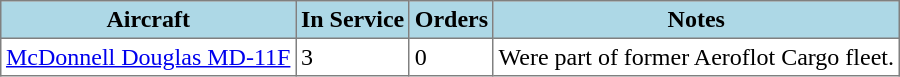<table class="toccolours" border="1" cellpadding="3" style="white-space:nowrap; border-collapse:collapse; margin:1em auto;">
<tr style="background:lightblue;">
<th>Aircraft</th>
<th>In Service</th>
<th>Orders</th>
<th>Notes</th>
</tr>
<tr>
<td><a href='#'>McDonnell Douglas MD-11F</a></td>
<td>3</td>
<td>0</td>
<td>Were part of former Aeroflot Cargo fleet.</td>
</tr>
</table>
